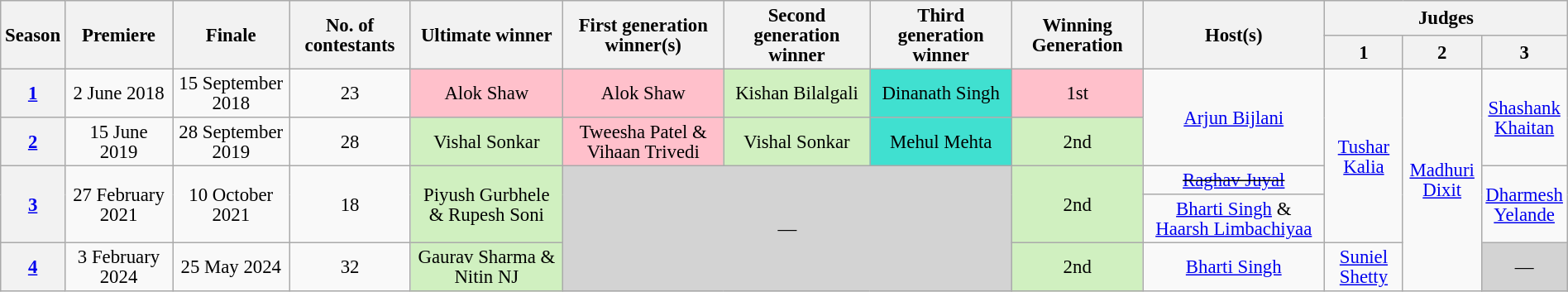<table class="wikitable" style="text-align:center; font-size:95%; line-height:16px;" width="100%">
<tr>
<th rowspan="2" scope="col"><strong>Season</strong></th>
<th rowspan="2" scope="col"><strong>Premiere</strong></th>
<th rowspan="2" scope="col"><strong>Finale</strong></th>
<th rowspan="2">No. of contestants</th>
<th rowspan="2" scope="col"><strong>Ultimate winner</strong></th>
<th rowspan="2" scope="col"><strong>First generation winner(s)</strong></th>
<th rowspan="2" scope="col"><strong>Second generation winner</strong></th>
<th rowspan="2" scope="col"><strong>Third generation winner</strong></th>
<th rowspan="2"><strong>Winning Generation</strong></th>
<th rowspan="2" scope="col"><strong>Host(s)</strong></th>
<th colspan="3"><strong>Judges</strong></th>
</tr>
<tr>
<th width="05%"><strong>1</strong></th>
<th width="05%"><strong>2</strong></th>
<th width="05%"><strong>3</strong></th>
</tr>
<tr>
<th scope="row"><a href='#'><strong>1</strong></a></th>
<td>2 June 2018</td>
<td>15 September 2018</td>
<td>23</td>
<td style="background:pink">Alok Shaw</td>
<td style="background:pink">Alok Shaw</td>
<td style="background:#d0f0c0">Kishan Bilalgali</td>
<td style="background: turquoise">Dinanath Singh</td>
<td style="background:pink">1st</td>
<td rowspan="2"><a href='#'>Arjun Bijlani</a></td>
<td rowspan="4"><a href='#'>Tushar Kalia</a></td>
<td rowspan="5"><a href='#'>Madhuri Dixit</a></td>
<td rowspan="2"><a href='#'>Shashank Khaitan</a></td>
</tr>
<tr>
<th scope="row"><a href='#'><strong>2</strong></a></th>
<td>15 June 2019</td>
<td>28 September 2019</td>
<td>28</td>
<td style="background:#d0f0c0">Vishal Sonkar</td>
<td style="background:pink">Tweesha Patel & Vihaan Trivedi</td>
<td style="background:#d0f0c0">Vishal Sonkar</td>
<td style="background: turquoise">Mehul Mehta</td>
<td style="background:#d0f0c0">2nd</td>
</tr>
<tr>
<th rowspan="2" scope="row"><a href='#'><strong>3</strong></a></th>
<td rowspan="2">27 February 2021</td>
<td rowspan="2">10 October 2021</td>
<td rowspan="2">18</td>
<td rowspan="2" style="background:#d0f0c0">Piyush Gurbhele & Rupesh Soni</td>
<td colspan="3" rowspan="3" style="background:lightgrey">—</td>
<td rowspan="2" style="background:#d0f0c0">2nd</td>
<td><s><a href='#'>Raghav Juyal</a></s></td>
<td rowspan="2"><a href='#'>Dharmesh Yelande</a></td>
</tr>
<tr>
<td rowspan="1"><a href='#'>Bharti Singh</a> & <a href='#'>Haarsh Limbachiyaa</a></td>
</tr>
<tr>
<th><a href='#'>4</a></th>
<td>3 February 2024</td>
<td>25 May 2024</td>
<td>32</td>
<td style="background:#d0f0c0">Gaurav Sharma & Nitin NJ</td>
<td style="background:#d0f0c0">2nd</td>
<td rowspan="1"><a href='#'>Bharti Singh</a></td>
<td><a href='#'>Suniel Shetty</a></td>
<td style="background:lightgrey">—</td>
</tr>
</table>
